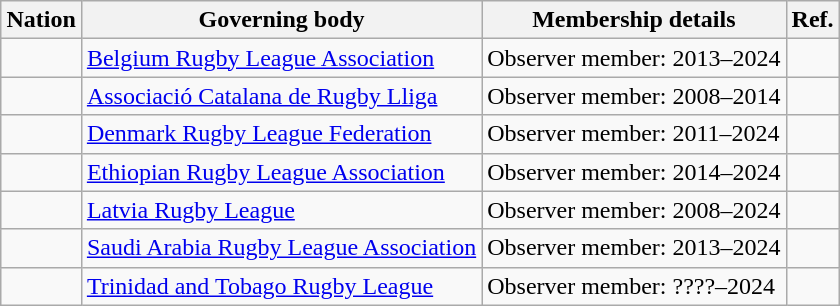<table class="wikitable sortable" style="margin: 1em auto 1em auto">
<tr>
<th>Nation</th>
<th>Governing body</th>
<th>Membership details</th>
<th>Ref.</th>
</tr>
<tr>
<td></td>
<td><a href='#'>Belgium Rugby League Association</a></td>
<td>Observer member: 2013–2024</td>
<td></td>
</tr>
<tr>
<td></td>
<td><a href='#'>Associació Catalana de Rugby Lliga</a></td>
<td>Observer member: 2008–2014</td>
<td></td>
</tr>
<tr>
<td></td>
<td><a href='#'>Denmark Rugby League Federation</a></td>
<td>Observer member: 2011–2024</td>
<td></td>
</tr>
<tr>
<td></td>
<td><a href='#'>Ethiopian Rugby League Association</a></td>
<td>Observer member: 2014–2024</td>
<td></td>
</tr>
<tr>
<td></td>
<td><a href='#'>Latvia Rugby League</a></td>
<td>Observer member: 2008–2024</td>
<td></td>
</tr>
<tr>
<td></td>
<td><a href='#'>Saudi Arabia Rugby League Association</a></td>
<td>Observer member: 2013–2024</td>
<td></td>
</tr>
<tr>
<td></td>
<td><a href='#'>Trinidad and Tobago Rugby League</a></td>
<td>Observer member: ????–2024</td>
<td></td>
</tr>
</table>
